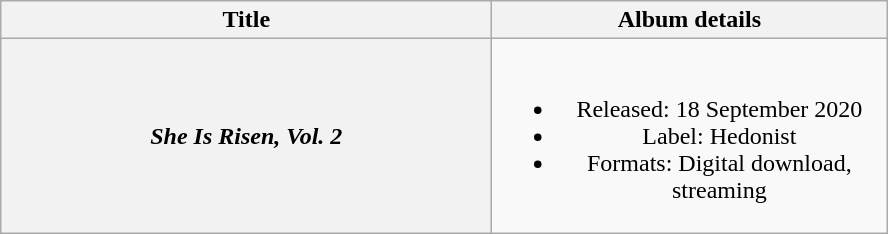<table class="wikitable plainrowheaders" style="text-align:center;" border="1">
<tr>
<th scope="col" rowspan="1" style="width:20em;">Title</th>
<th scope="col" rowspan="1" style="width:16em;">Album details</th>
</tr>
<tr>
<th scope="row"><em>She Is Risen, Vol. 2</em><br></th>
<td><br><ul><li>Released: 18 September 2020</li><li>Label: Hedonist</li><li>Formats: Digital download, streaming</li></ul></td>
</tr>
</table>
